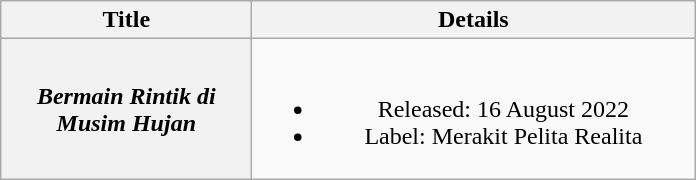<table class="wikitable plainrowheaders" style="text-align:center;">
<tr>
<th scope="col" style="width:10em;">Title</th>
<th scope="col" style="width:18em;">Details</th>
</tr>
<tr>
<th scope="row"><em>Bermain Rintik di Musim Hujan</em><br></th>
<td><br><ul><li>Released: 16 August 2022</li><li>Label: Merakit Pelita Realita</li></ul></td>
</tr>
</table>
